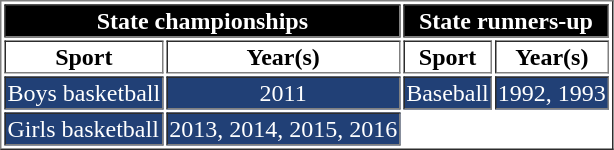<table style="fixed: right;" border="1">
<tr align=center style="background: black; color: white">
<th colspan=2>State championships</th>
<th colspan=2>State runners-up</th>
</tr>
<tr>
<th>Sport</th>
<th>Year(s)</th>
<th>Sport</th>
<th>Year(s)</th>
</tr>
<tr style="background: #214076; color: white">
<td>Boys basketball</td>
<td align="center">2011</td>
<td>Baseball</td>
<td align="center">1992, 1993</td>
</tr>
<tr style="background: #214076; color: white">
<td>Girls basketball</td>
<td align="center">2013, 2014, 2015, 2016</td>
</tr>
</table>
